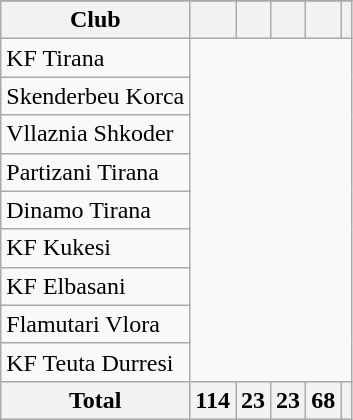<table class="wikitable floatright">
<tr>
</tr>
<tr>
<th>Club</th>
<th></th>
<th></th>
<th></th>
<th></th>
<th></th>
</tr>
<tr>
<td>KF Tirana<br></td>
</tr>
<tr>
<td>Skenderbeu Korca<br></td>
</tr>
<tr>
<td>Vllaznia Shkoder<br></td>
</tr>
<tr>
<td>Partizani Tirana<br></td>
</tr>
<tr>
<td>Dinamo Tirana<br></td>
</tr>
<tr>
<td>KF Kukesi<br></td>
</tr>
<tr>
<td>KF Elbasani<br></td>
</tr>
<tr>
<td>Flamutari Vlora<br></td>
</tr>
<tr>
<td>KF Teuta Durresi<br></td>
</tr>
<tr>
<th>Total</th>
<th>114</th>
<th>23</th>
<th>23</th>
<th>68</th>
<th></th>
</tr>
</table>
